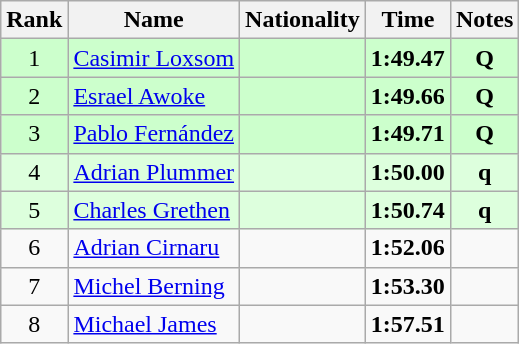<table class="wikitable sortable" style="text-align:center">
<tr>
<th>Rank</th>
<th>Name</th>
<th>Nationality</th>
<th>Time</th>
<th>Notes</th>
</tr>
<tr bgcolor=ccffcc>
<td>1</td>
<td align=left><a href='#'>Casimir Loxsom</a></td>
<td align=left></td>
<td><strong>1:49.47</strong></td>
<td><strong>Q</strong></td>
</tr>
<tr bgcolor=ccffcc>
<td>2</td>
<td align=left><a href='#'>Esrael Awoke</a></td>
<td align=left></td>
<td><strong>1:49.66</strong></td>
<td><strong>Q</strong></td>
</tr>
<tr bgcolor=ccffcc>
<td>3</td>
<td align=left><a href='#'>Pablo Fernández</a></td>
<td align=left></td>
<td><strong>1:49.71</strong></td>
<td><strong>Q</strong></td>
</tr>
<tr bgcolor=ddffdd>
<td>4</td>
<td align=left><a href='#'>Adrian Plummer</a></td>
<td align=left></td>
<td><strong>1:50.00</strong></td>
<td><strong>q</strong></td>
</tr>
<tr bgcolor=ddffdd>
<td>5</td>
<td align=left><a href='#'>Charles Grethen</a></td>
<td align=left></td>
<td><strong>1:50.74</strong></td>
<td><strong>q</strong></td>
</tr>
<tr>
<td>6</td>
<td align=left><a href='#'>Adrian Cirnaru</a></td>
<td align=left></td>
<td><strong>1:52.06</strong></td>
<td></td>
</tr>
<tr>
<td>7</td>
<td align=left><a href='#'>Michel Berning</a></td>
<td align=left></td>
<td><strong>1:53.30</strong></td>
<td></td>
</tr>
<tr>
<td>8</td>
<td align=left><a href='#'>Michael James</a></td>
<td align=left></td>
<td><strong>1:57.51</strong></td>
<td></td>
</tr>
</table>
